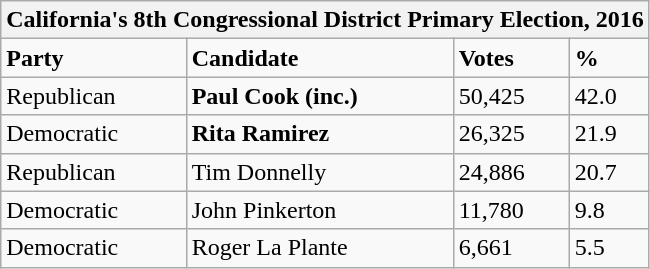<table class="wikitable">
<tr>
<th colspan="4">California's 8th Congressional District Primary Election, 2016</th>
</tr>
<tr>
<td><strong>Party</strong></td>
<td><strong>Candidate</strong></td>
<td><strong>Votes</strong></td>
<td><strong>%</strong></td>
</tr>
<tr>
<td>Republican</td>
<td><strong>Paul Cook (inc.)</strong></td>
<td>50,425</td>
<td>42.0</td>
</tr>
<tr>
<td>Democratic</td>
<td><strong>Rita Ramirez</strong></td>
<td>26,325</td>
<td>21.9</td>
</tr>
<tr>
<td>Republican</td>
<td>Tim Donnelly</td>
<td>24,886</td>
<td>20.7</td>
</tr>
<tr>
<td>Democratic</td>
<td>John Pinkerton</td>
<td>11,780</td>
<td>9.8</td>
</tr>
<tr>
<td>Democratic</td>
<td>Roger La Plante</td>
<td>6,661</td>
<td>5.5</td>
</tr>
</table>
